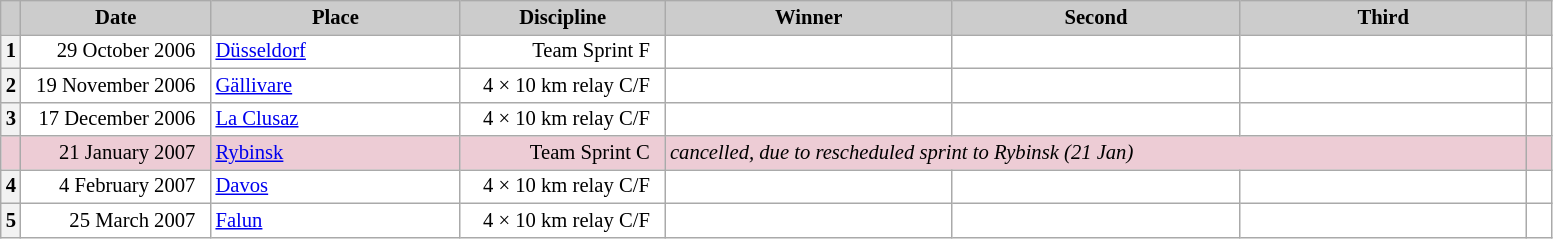<table class="wikitable plainrowheaders" style="background:#fff; font-size:86%; line-height:16px; border:grey solid 1px; border-collapse:collapse;">
<tr style="background:#ccc; text-align:center;">
<th scope="col" style="background:#ccc; width=20 px;"></th>
<th scope="col" style="background:#ccc; width:120px;">Date</th>
<th scope="col" style="background:#ccc; width:160px;">Place</th>
<th scope="col" style="background:#ccc; width:130px;">Discipline</th>
<th scope="col" style="background:#ccc; width:185px;">Winner</th>
<th scope="col" style="background:#ccc; width:185px;">Second</th>
<th scope="col" style="background:#ccc; width:185px;">Third</th>
<th scope="col" style="background:#ccc; width:10px;"></th>
</tr>
<tr>
<th>1</th>
<td align=right>29 October 2006  </td>
<td> <a href='#'>Düsseldorf</a></td>
<td align=right>Team Sprint F  </td>
<td></td>
<td></td>
<td></td>
<td></td>
</tr>
<tr>
<th>2</th>
<td align=right>19 November 2006  </td>
<td> <a href='#'>Gällivare</a></td>
<td align=right>4 × 10 km relay C/F  </td>
<td></td>
<td></td>
<td></td>
<td></td>
</tr>
<tr>
<th>3</th>
<td align=right>17 December 2006  </td>
<td> <a href='#'>La Clusaz</a></td>
<td align=right>4 × 10 km relay C/F  </td>
<td></td>
<td></td>
<td></td>
<td></td>
</tr>
<tr bgcolor=#EDCCD5>
<td></td>
<td align=right>21 January 2007  </td>
<td> <a href='#'>Rybinsk</a></td>
<td align=right>Team Sprint C  </td>
<td colspan=3><em>cancelled, due to rescheduled sprint to Rybinsk (21 Jan)</em></td>
<td></td>
</tr>
<tr>
<th>4</th>
<td align=right>4 February 2007  </td>
<td> <a href='#'>Davos</a></td>
<td align=right>4 × 10 km relay C/F  </td>
<td></td>
<td></td>
<td></td>
<td></td>
</tr>
<tr>
<th>5</th>
<td align=right>25 March 2007  </td>
<td> <a href='#'>Falun</a></td>
<td align=right>4 × 10 km relay C/F  </td>
<td></td>
<td></td>
<td></td>
<td></td>
</tr>
</table>
